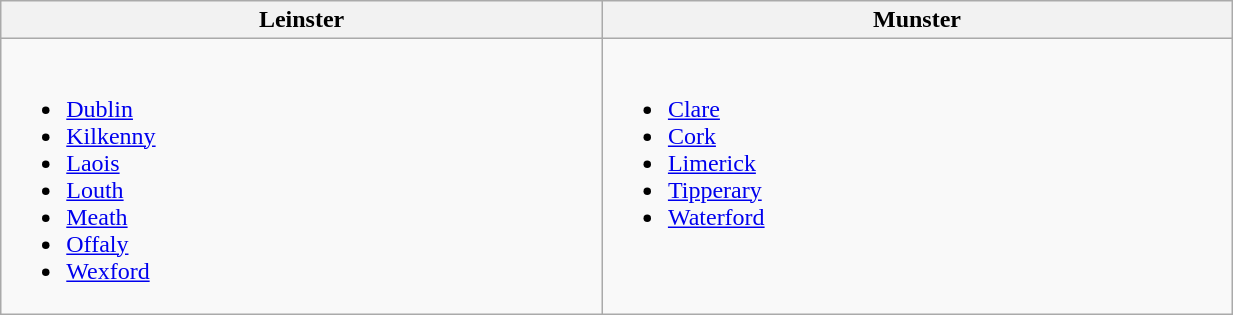<table class="wikitable" width=65%>
<tr>
<th>Leinster</th>
<th>Munster</th>
</tr>
<tr valign=top>
<td><br><ul><li><a href='#'>Dublin</a></li><li><a href='#'>Kilkenny</a></li><li><a href='#'>Laois</a></li><li><a href='#'>Louth</a></li><li><a href='#'>Meath</a></li><li><a href='#'>Offaly</a></li><li><a href='#'>Wexford</a></li></ul></td>
<td><br><ul><li><a href='#'>Clare</a></li><li><a href='#'>Cork</a></li><li><a href='#'>Limerick</a></li><li><a href='#'>Tipperary</a></li><li><a href='#'>Waterford</a></li></ul></td>
</tr>
</table>
